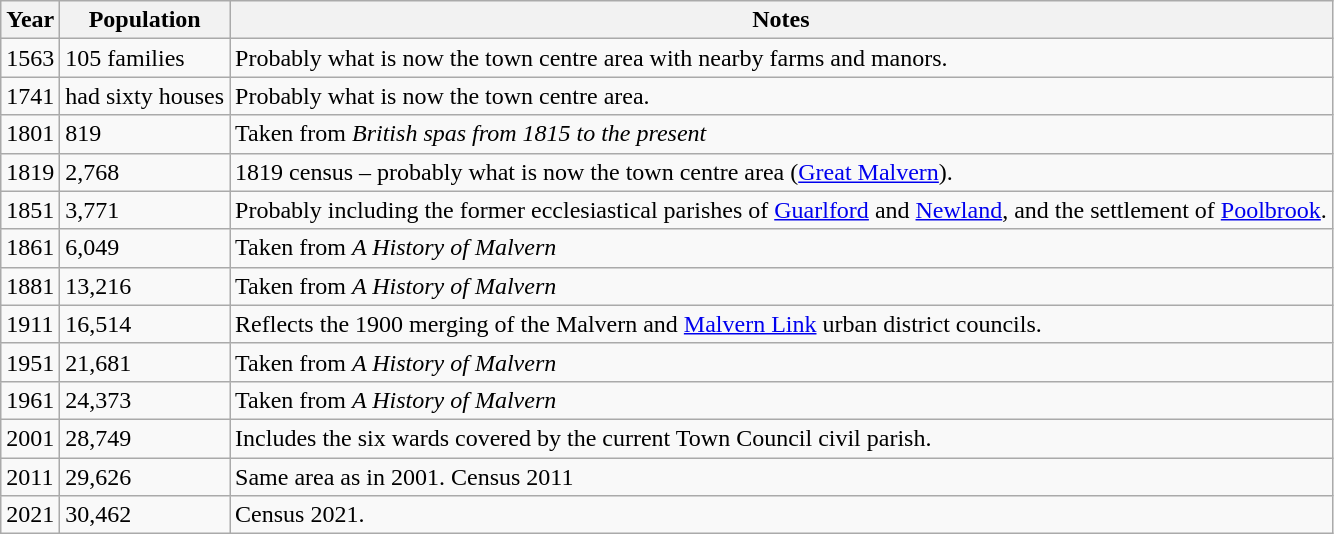<table class="wikitable sortable">
<tr>
<th>Year</th>
<th>Population</th>
<th>Notes</th>
</tr>
<tr>
<td>1563</td>
<td>105 families</td>
<td>Probably what is now the town centre area with nearby farms and manors.</td>
</tr>
<tr>
<td>1741</td>
<td>had sixty houses</td>
<td>Probably what is now the town centre area.</td>
</tr>
<tr>
<td>1801</td>
<td>819</td>
<td>Taken from <em>British spas from 1815 to the present</em></td>
</tr>
<tr>
<td>1819</td>
<td>2,768</td>
<td>1819 census – probably what is now the town centre area (<a href='#'>Great Malvern</a>).</td>
</tr>
<tr>
<td>1851</td>
<td>3,771</td>
<td>Probably including the former ecclesiastical parishes of <a href='#'>Guarlford</a> and <a href='#'>Newland</a>, and the settlement of <a href='#'>Poolbrook</a>.</td>
</tr>
<tr>
<td>1861</td>
<td>6,049</td>
<td>Taken from <em>A History of Malvern</em></td>
</tr>
<tr>
<td>1881</td>
<td>13,216</td>
<td>Taken from <em>A History of Malvern</em></td>
</tr>
<tr>
<td>1911</td>
<td>16,514</td>
<td>Reflects the 1900 merging of the Malvern and <a href='#'>Malvern Link</a> urban district councils.</td>
</tr>
<tr>
<td>1951</td>
<td>21,681</td>
<td>Taken from <em>A History of Malvern</em></td>
</tr>
<tr>
<td>1961</td>
<td>24,373</td>
<td>Taken from <em>A History of Malvern</em></td>
</tr>
<tr>
<td>2001</td>
<td>28,749</td>
<td>Includes the six wards covered by the current Town Council civil parish.</td>
</tr>
<tr>
<td>2011</td>
<td>29,626</td>
<td>Same area as in 2001. Census 2011</td>
</tr>
<tr>
<td>2021</td>
<td>30,462</td>
<td>Census 2021. </td>
</tr>
</table>
